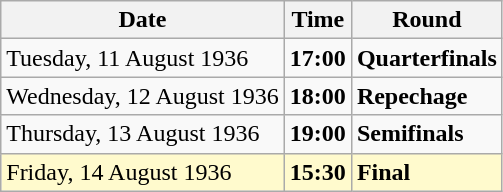<table class="wikitable">
<tr>
<th>Date</th>
<th>Time</th>
<th>Round</th>
</tr>
<tr>
<td>Tuesday, 11 August 1936</td>
<td><strong>17:00</strong></td>
<td><strong>Quarterfinals</strong></td>
</tr>
<tr>
<td>Wednesday, 12 August 1936</td>
<td><strong>18:00</strong></td>
<td><strong>Repechage</strong></td>
</tr>
<tr>
<td>Thursday, 13 August 1936</td>
<td><strong>19:00</strong></td>
<td><strong>Semifinals</strong></td>
</tr>
<tr style=background:lemonchiffon>
<td>Friday, 14 August 1936</td>
<td><strong>15:30</strong></td>
<td><strong>Final</strong></td>
</tr>
</table>
